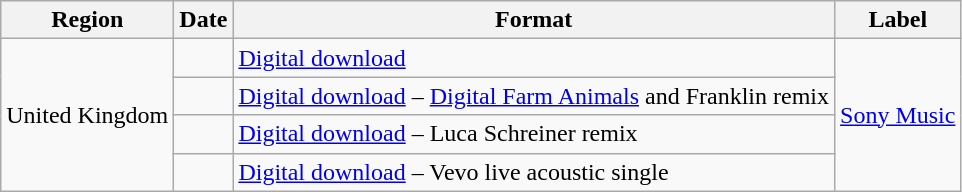<table class=wikitable>
<tr>
<th>Region</th>
<th>Date</th>
<th>Format</th>
<th>Label</th>
</tr>
<tr>
<td rowspan="4">United Kingdom</td>
<td></td>
<td><a href='#'>Digital download</a></td>
<td rowspan="4"><a href='#'>Sony Music</a></td>
</tr>
<tr>
<td></td>
<td><a href='#'>Digital download</a> – <a href='#'>Digital Farm Animals</a> and Franklin remix</td>
</tr>
<tr>
<td></td>
<td><a href='#'>Digital download</a> – Luca Schreiner remix</td>
</tr>
<tr>
<td></td>
<td><a href='#'>Digital download</a> – Vevo live acoustic single</td>
</tr>
</table>
